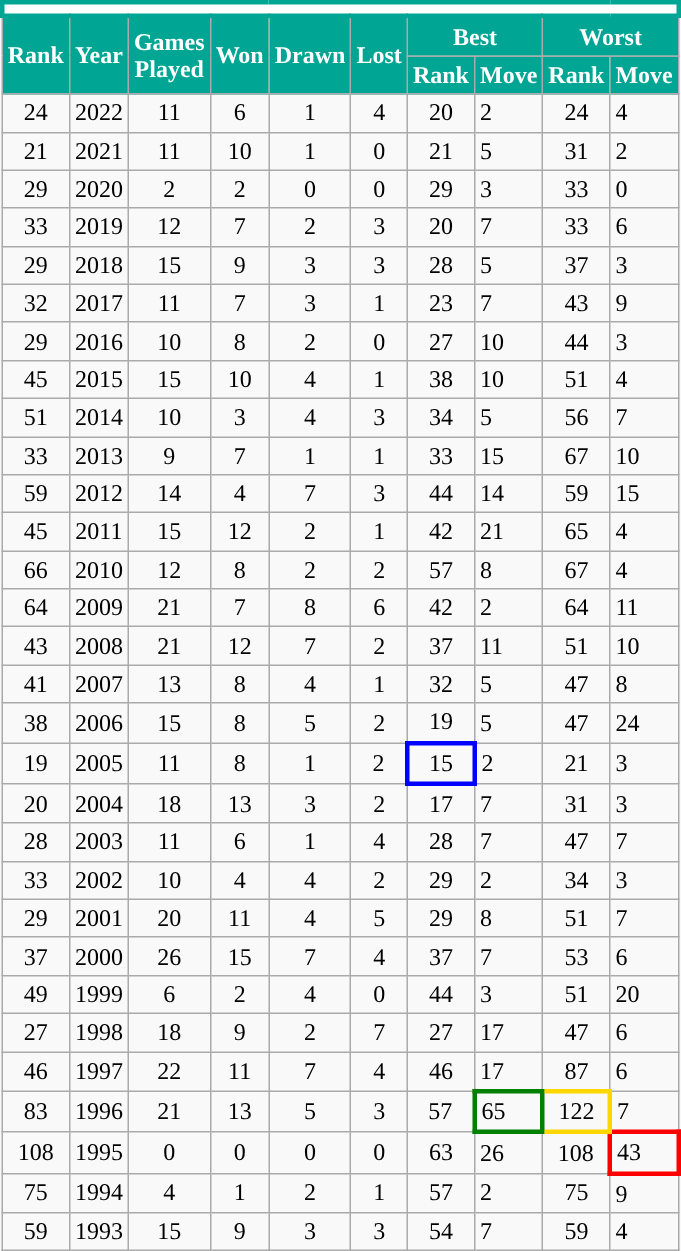<table class="wikitable sortable" style="text-align:center;">
<tr>
<th colspan="11" style="background:white; border:3px solid #00A693", color:#DA0000;"></th>
</tr>
<tr>
<th rowspan=2 style="background-color: #00A693; color: #FFFFFF;">Rank</th>
<th rowspan=2 style="background-color: #00A693; color: #FFFFFF;">Year</th>
<th rowspan=2 style="background-color: #00A693; color: #FFFFFF;">Games<br>Played</th>
<th rowspan=2 style="background-color: #00A693; color: #FFFFFF;">Won</th>
<th rowspan=2 style="background-color: #00A693; color: #FFFFFF;">Drawn</th>
<th rowspan=2 style="background-color: #00A693; color: #FFFFFF;">Lost</th>
<th colspan=2 style="background-color: #00A693; color: #FFFFFF;">Best</th>
<th colspan=2 style="background-color: #00A693; color: #FFFFFF;">Worst</th>
</tr>
<tr>
<th style="background-color: #00A693; color: #FFFFFF;">Rank</th>
<th style="background-color: #00A693; color: #FFFFFF;">Move</th>
<th style="background-color: #00A693; color: #FFFFFF;">Rank</th>
<th style="background-color: #00A693; color: #FFFFFF;">Move</th>
</tr>
<tr>
<td>24</td>
<td>2022</td>
<td>11</td>
<td>6</td>
<td>1</td>
<td>4</td>
<td>20</td>
<td align=left> 2</td>
<td>24</td>
<td align=left> 4</td>
</tr>
<tr>
<td>21</td>
<td>2021</td>
<td>11</td>
<td>10</td>
<td>1</td>
<td>0</td>
<td>21</td>
<td align=left> 5</td>
<td>31</td>
<td align=left> 2</td>
</tr>
<tr>
<td>29</td>
<td>2020</td>
<td>2</td>
<td>2</td>
<td>0</td>
<td>0</td>
<td>29</td>
<td align=left> 3</td>
<td>33</td>
<td align=left> 0</td>
</tr>
<tr>
<td>33</td>
<td>2019</td>
<td>12</td>
<td>7</td>
<td>2</td>
<td>3</td>
<td>20</td>
<td align=left> 7</td>
<td>33</td>
<td align=left> 6</td>
</tr>
<tr>
<td>29</td>
<td>2018</td>
<td>15</td>
<td>9</td>
<td>3</td>
<td>3</td>
<td>28</td>
<td align=left> 5</td>
<td>37</td>
<td align=left> 3</td>
</tr>
<tr>
<td>32</td>
<td>2017</td>
<td>11</td>
<td>7</td>
<td>3</td>
<td>1</td>
<td>23</td>
<td align=left> 7</td>
<td>43</td>
<td align=left> 9</td>
</tr>
<tr>
<td>29</td>
<td>2016</td>
<td>10</td>
<td>8</td>
<td>2</td>
<td>0</td>
<td>27</td>
<td align=left> 10</td>
<td>44</td>
<td align=left> 3</td>
</tr>
<tr>
<td>45</td>
<td>2015</td>
<td>15</td>
<td>10</td>
<td>4</td>
<td>1</td>
<td>38</td>
<td align=left> 10</td>
<td>51</td>
<td align=left> 4</td>
</tr>
<tr>
<td>51</td>
<td>2014</td>
<td>10</td>
<td>3</td>
<td>4</td>
<td>3</td>
<td>34</td>
<td align=left> 5</td>
<td>56</td>
<td align=left> 7</td>
</tr>
<tr>
<td>33</td>
<td>2013</td>
<td>9</td>
<td>7</td>
<td>1</td>
<td>1</td>
<td>33</td>
<td align=left> 15</td>
<td>67</td>
<td align=left> 10</td>
</tr>
<tr>
<td>59</td>
<td>2012</td>
<td>14</td>
<td>4</td>
<td>7</td>
<td>3</td>
<td>44</td>
<td align=left> 14</td>
<td>59</td>
<td align=left> 15</td>
</tr>
<tr>
<td>45</td>
<td>2011</td>
<td>15</td>
<td>12</td>
<td>2</td>
<td>1</td>
<td>42</td>
<td align=left> 21</td>
<td>65</td>
<td align=left> 4</td>
</tr>
<tr>
<td>66</td>
<td>2010</td>
<td>12</td>
<td>8</td>
<td>2</td>
<td>2</td>
<td>57</td>
<td align=left> 8</td>
<td>67</td>
<td align=left> 4</td>
</tr>
<tr>
<td>64</td>
<td>2009</td>
<td>21</td>
<td>7</td>
<td>8</td>
<td>6</td>
<td>42</td>
<td align=left> 2</td>
<td>64</td>
<td align=left> 11</td>
</tr>
<tr>
<td>43</td>
<td>2008</td>
<td>21</td>
<td>12</td>
<td>7</td>
<td>2</td>
<td>37</td>
<td align=left> 11</td>
<td>51</td>
<td align=left> 10</td>
</tr>
<tr>
<td>41</td>
<td>2007</td>
<td>13</td>
<td>8</td>
<td>4</td>
<td>1</td>
<td>32</td>
<td align=left> 5</td>
<td>47</td>
<td align=left> 8</td>
</tr>
<tr>
<td>38</td>
<td>2006</td>
<td>15</td>
<td>8</td>
<td>5</td>
<td>2</td>
<td>19</td>
<td align=left> 5</td>
<td>47</td>
<td align=left> 24</td>
</tr>
<tr>
<td>19</td>
<td>2005</td>
<td>11</td>
<td>8</td>
<td>1</td>
<td>2</td>
<td style="border: 3px solid blue">15</td>
<td align=left> 2</td>
<td>21</td>
<td align=left> 3</td>
</tr>
<tr>
<td>20</td>
<td>2004</td>
<td>18</td>
<td>13</td>
<td>3</td>
<td>2</td>
<td>17</td>
<td align=left> 7</td>
<td>31</td>
<td align=left> 3</td>
</tr>
<tr>
<td>28</td>
<td>2003</td>
<td>11</td>
<td>6</td>
<td>1</td>
<td>4</td>
<td>28</td>
<td align=left> 7</td>
<td>47</td>
<td align=left> 7</td>
</tr>
<tr>
<td>33</td>
<td>2002</td>
<td>10</td>
<td>4</td>
<td>4</td>
<td>2</td>
<td>29</td>
<td align=left> 2</td>
<td>34</td>
<td align=left> 3</td>
</tr>
<tr>
<td>29</td>
<td>2001</td>
<td>20</td>
<td>11</td>
<td>4</td>
<td>5</td>
<td>29</td>
<td align=left> 8</td>
<td>51</td>
<td align=left> 7</td>
</tr>
<tr>
<td>37</td>
<td>2000</td>
<td>26</td>
<td>15</td>
<td>7</td>
<td>4</td>
<td>37</td>
<td align=left> 7</td>
<td>53</td>
<td align=left> 6</td>
</tr>
<tr>
<td>49</td>
<td>1999</td>
<td>6</td>
<td>2</td>
<td>4</td>
<td>0</td>
<td>44</td>
<td align=left> 3</td>
<td>51</td>
<td align=left> 20</td>
</tr>
<tr>
<td>27</td>
<td>1998</td>
<td>18</td>
<td>9</td>
<td>2</td>
<td>7</td>
<td>27</td>
<td align=left> 17</td>
<td>47</td>
<td align=left> 6</td>
</tr>
<tr>
<td>46</td>
<td>1997</td>
<td>22</td>
<td>11</td>
<td>7</td>
<td>4</td>
<td>46</td>
<td align=left> 17</td>
<td>87</td>
<td align=left> 6</td>
</tr>
<tr>
<td>83</td>
<td>1996</td>
<td>21</td>
<td>13</td>
<td>5</td>
<td>3</td>
<td>57</td>
<td style="border: 3px solid green" align=left> 65</td>
<td style="border: 3px solid gold">122</td>
<td align=left> 7</td>
</tr>
<tr>
<td>108</td>
<td>1995</td>
<td>0</td>
<td>0</td>
<td>0</td>
<td>0</td>
<td>63</td>
<td align=left> 26</td>
<td>108</td>
<td style="border: 3px solid red" align=left> 43</td>
</tr>
<tr>
<td>75</td>
<td>1994</td>
<td>4</td>
<td>1</td>
<td>2</td>
<td>1</td>
<td>57</td>
<td align=left> 2</td>
<td>75</td>
<td align=left> 9</td>
</tr>
<tr>
<td>59</td>
<td>1993</td>
<td>15</td>
<td>9</td>
<td>3</td>
<td>3</td>
<td>54</td>
<td align=left> 7</td>
<td>59</td>
<td align=left> 4</td>
</tr>
</table>
